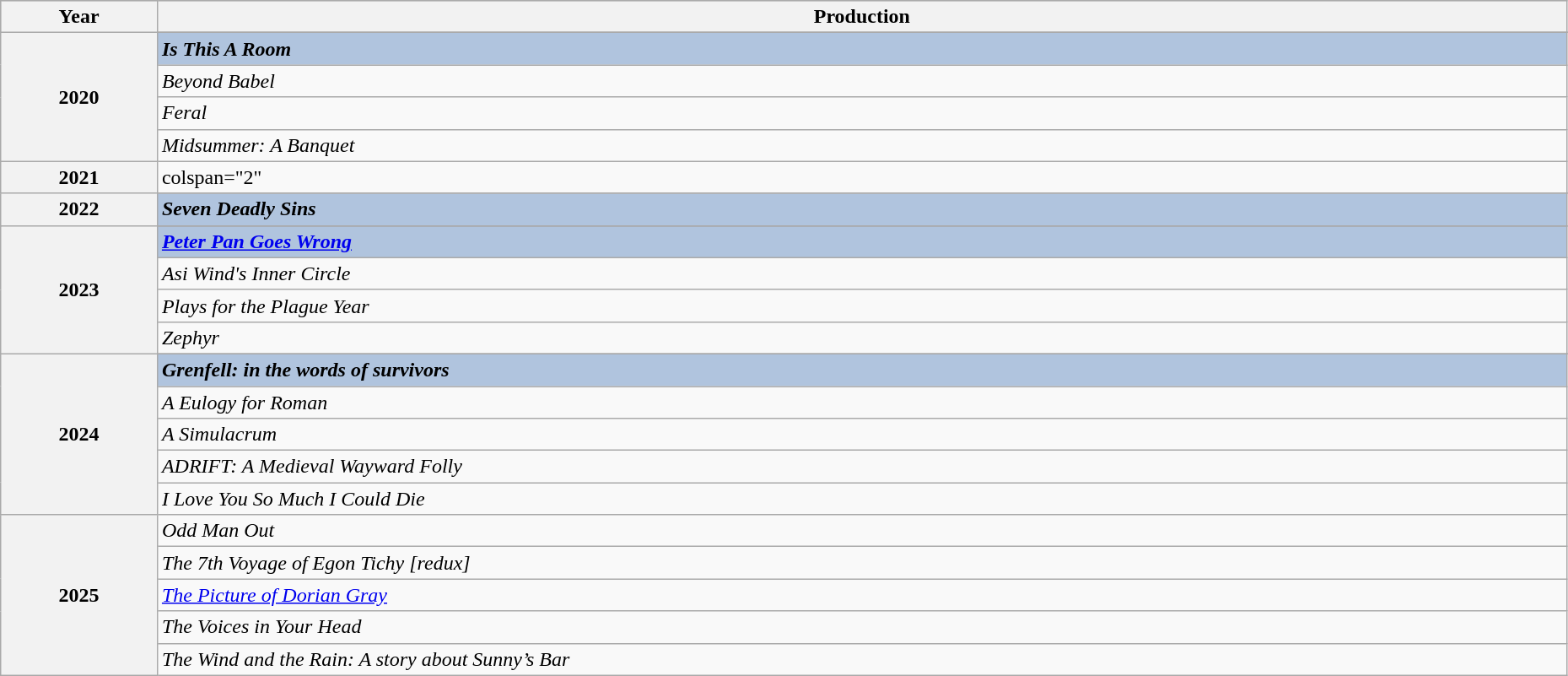<table class="wikitable" style="width:98%;">
<tr style="background:#bebebe;">
<th style="width:10%;">Year</th>
<th style="width:90%;">Production</th>
</tr>
<tr>
<th rowspan="5">2020</th>
</tr>
<tr style="background:#B0C4DE">
<td><strong><em>Is This A Room</em></strong></td>
</tr>
<tr>
<td><em>Beyond Babel</em></td>
</tr>
<tr>
<td><em>Feral</em></td>
</tr>
<tr>
<td><em>Midsummer: A Banquet</em></td>
</tr>
<tr>
<th>2021</th>
<td>colspan="2" </td>
</tr>
<tr>
<th rowspan="2">2022</th>
</tr>
<tr style="background:#B0C4DE">
<td><strong><em>Seven Deadly Sins</em></strong></td>
</tr>
<tr>
<th rowspan="5">2023</th>
</tr>
<tr style="background:#B0C4DE">
<td><strong><em><a href='#'>Peter Pan Goes Wrong</a></em></strong></td>
</tr>
<tr>
<td><em>Asi Wind's Inner Circle</em></td>
</tr>
<tr>
<td><em>Plays for the Plague Year</em></td>
</tr>
<tr>
<td><em>Zephyr</em></td>
</tr>
<tr>
<th rowspan="6">2024</th>
</tr>
<tr style="background:#B0C4DE">
<td><strong><em>Grenfell: in the words of survivors</em></strong></td>
</tr>
<tr>
<td><em>A Eulogy for Roman</em></td>
</tr>
<tr>
<td><em>A Simulacrum</em></td>
</tr>
<tr>
<td><em>ADRIFT: A Medieval Wayward Folly</em></td>
</tr>
<tr>
<td><em>I Love You So Much I Could Die</em></td>
</tr>
<tr>
<th rowspan="5">2025</th>
<td><em>Odd Man Out</em></td>
</tr>
<tr>
<td><em>The 7th Voyage of Egon Tichy [redux]</em></td>
</tr>
<tr>
<td><em><a href='#'>The Picture of Dorian Gray</a></em></td>
</tr>
<tr>
<td><em>The Voices in Your Head</em></td>
</tr>
<tr>
<td><em>The Wind and the Rain: A story about Sunny’s Bar</em></td>
</tr>
</table>
